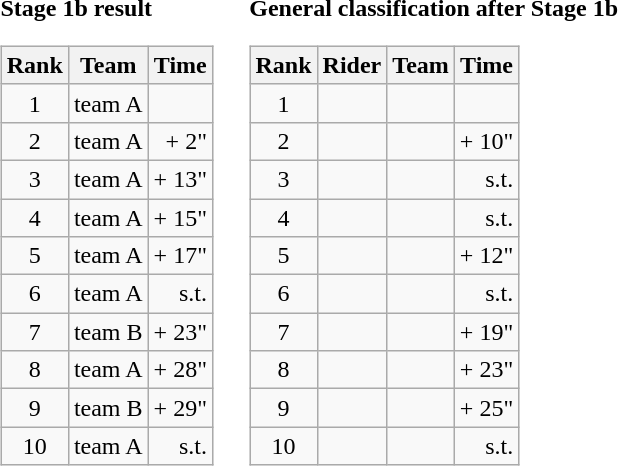<table>
<tr>
<td><strong>Stage 1b result</strong><br><table class="wikitable">
<tr>
<th scope="col">Rank</th>
<th scope="col">Team</th>
<th scope="col">Time</th>
</tr>
<tr>
<td style="text-align:center;">1</td>
<td> team A</td>
<td style="text-align:right;"></td>
</tr>
<tr>
<td style="text-align:center;">2</td>
<td> team A</td>
<td style="text-align:right;">+ 2"</td>
</tr>
<tr>
<td style="text-align:center;">3</td>
<td> team A</td>
<td style="text-align:right;">+ 13"</td>
</tr>
<tr>
<td style="text-align:center;">4</td>
<td> team A</td>
<td style="text-align:right;">+ 15"</td>
</tr>
<tr>
<td style="text-align:center;">5</td>
<td> team A</td>
<td style="text-align:right;">+ 17"</td>
</tr>
<tr>
<td style="text-align:center;">6</td>
<td> team A</td>
<td style="text-align:right;">s.t.</td>
</tr>
<tr>
<td style="text-align:center;">7</td>
<td> team B</td>
<td style="text-align:right;">+ 23"</td>
</tr>
<tr>
<td style="text-align:center;">8</td>
<td> team A</td>
<td style="text-align:right;">+ 28"</td>
</tr>
<tr>
<td style="text-align:center;">9</td>
<td> team B</td>
<td style="text-align:right;">+ 29"</td>
</tr>
<tr>
<td style="text-align:center;">10</td>
<td> team A</td>
<td style="text-align:right;">s.t.</td>
</tr>
</table>
</td>
<td></td>
<td><strong>General classification after Stage 1b</strong><br><table class="wikitable">
<tr>
<th scope="col">Rank</th>
<th scope="col">Rider</th>
<th scope="col">Team</th>
<th scope="col">Time</th>
</tr>
<tr>
<td style="text-align:center;">1</td>
<td> </td>
<td></td>
<td style="text-align:right;"></td>
</tr>
<tr>
<td style="text-align:center;">2</td>
<td></td>
<td></td>
<td style="text-align:right;">+ 10"</td>
</tr>
<tr>
<td style="text-align:center;">3</td>
<td></td>
<td></td>
<td style="text-align:right;">s.t.</td>
</tr>
<tr>
<td style="text-align:center;">4</td>
<td></td>
<td></td>
<td style="text-align:right;">s.t.</td>
</tr>
<tr>
<td style="text-align:center;">5</td>
<td> </td>
<td></td>
<td style="text-align:right;">+ 12"</td>
</tr>
<tr>
<td style="text-align:center;">6</td>
<td></td>
<td></td>
<td style="text-align:right;">s.t.</td>
</tr>
<tr>
<td style="text-align:center;">7</td>
<td> </td>
<td></td>
<td style="text-align:right;">+ 19"</td>
</tr>
<tr>
<td style="text-align:center;">8</td>
<td></td>
<td></td>
<td style="text-align:right;">+ 23"</td>
</tr>
<tr>
<td style="text-align:center;">9</td>
<td></td>
<td></td>
<td style="text-align:right;">+ 25"</td>
</tr>
<tr>
<td style="text-align:center;">10</td>
<td></td>
<td></td>
<td style="text-align:right;">s.t.</td>
</tr>
</table>
</td>
</tr>
</table>
